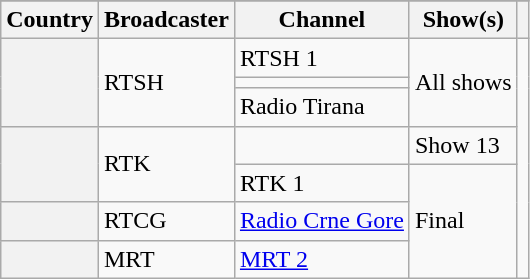<table class="wikitable plainrowheaders">
<tr>
</tr>
<tr>
<th>Country</th>
<th>Broadcaster</th>
<th>Channel</th>
<th>Show(s)</th>
<th></th>
</tr>
<tr>
<th scope="row" rowspan="3"></th>
<td rowspan="3">RTSH</td>
<td>RTSH 1</td>
<td rowspan="3">All shows</td>
<td rowspan="9"></td>
</tr>
<tr>
<td></td>
</tr>
<tr>
<td>Radio Tirana</td>
</tr>
<tr>
<th scope="row" rowspan="2"></th>
<td rowspan="2">RTK</td>
<td></td>
<td>Show 13</td>
</tr>
<tr>
<td>RTK 1</td>
<td rowspan="3">Final</td>
</tr>
<tr>
<th scope="row"></th>
<td>RTCG</td>
<td><a href='#'>Radio Crne Gore</a></td>
</tr>
<tr>
<th scope="row"></th>
<td>MRT</td>
<td><a href='#'>MRT 2</a></td>
</tr>
</table>
